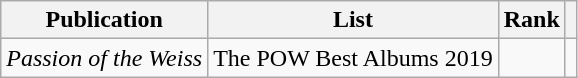<table class="sortable wikitable">
<tr>
<th>Publication</th>
<th>List</th>
<th>Rank</th>
<th class="unsortable"></th>
</tr>
<tr>
<td><em>Passion of the Weiss</em></td>
<td>The POW Best Albums 2019</td>
<td></td>
<td></td>
</tr>
</table>
